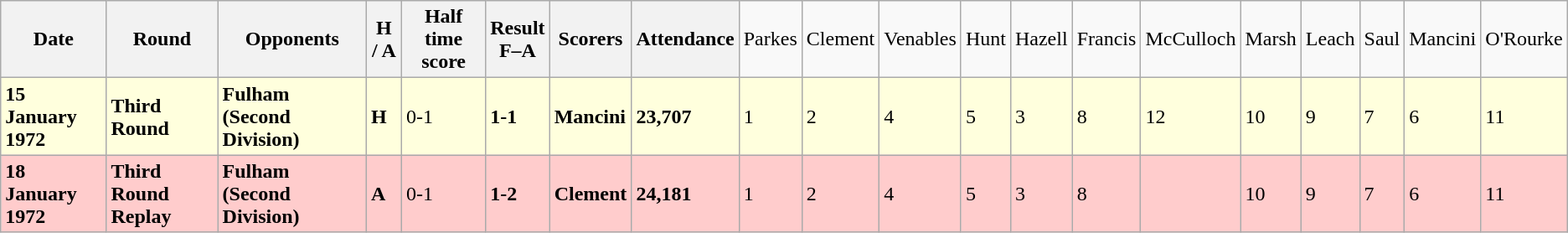<table class="wikitable">
<tr>
<th><strong>Date</strong></th>
<th><strong>Round</strong></th>
<th><strong>Opponents</strong></th>
<th><strong>H / A</strong></th>
<th><strong>Half time score</strong></th>
<th><strong>Result</strong><br><strong>F–A</strong></th>
<th><strong>Scorers</strong></th>
<th><strong>Attendance</strong></th>
<td>Parkes</td>
<td>Clement</td>
<td>Venables</td>
<td>Hunt</td>
<td>Hazell</td>
<td>Francis</td>
<td>McCulloch</td>
<td>Marsh</td>
<td>Leach</td>
<td>Saul</td>
<td>Mancini</td>
<td>O'Rourke</td>
</tr>
<tr bgcolor="#ffffdd">
<td><strong>15 January 1972</strong></td>
<td><strong>Third Round</strong></td>
<td><strong>Fulham (Second Division)</strong></td>
<td><strong>H</strong></td>
<td>0-1</td>
<td><strong>1-1</strong></td>
<td><strong>Mancini</strong></td>
<td><strong>23,707</strong></td>
<td>1</td>
<td>2</td>
<td>4</td>
<td>5</td>
<td>3</td>
<td>8</td>
<td>12</td>
<td>10</td>
<td>9</td>
<td>7</td>
<td>6</td>
<td>11</td>
</tr>
<tr bgcolor="#ffcccc">
<td><strong>18 January 1972</strong></td>
<td><strong>Third Round Replay</strong></td>
<td><strong>Fulham (Second Division)</strong></td>
<td><strong>A</strong></td>
<td>0-1</td>
<td><strong>1-2</strong></td>
<td><strong>Clement</strong></td>
<td><strong>24,181</strong></td>
<td>1</td>
<td>2</td>
<td>4</td>
<td>5</td>
<td>3</td>
<td>8</td>
<td></td>
<td>10</td>
<td>9</td>
<td>7</td>
<td>6</td>
<td>11</td>
</tr>
</table>
